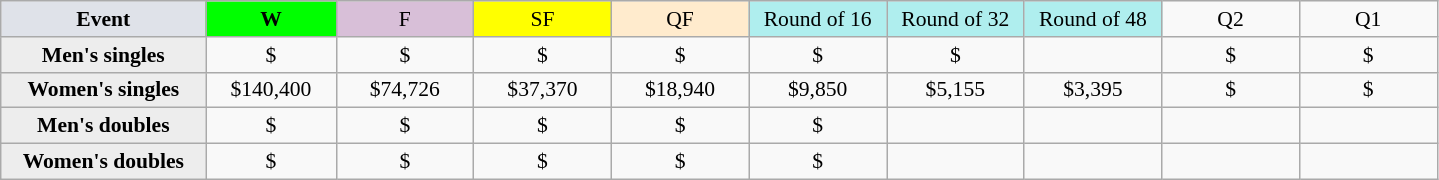<table class=wikitable style=font-size:90%;text-align:center>
<tr>
<td width=130 bgcolor=dfe2e9><strong>Event</strong></td>
<td width=80 bgcolor=lime><strong>W</strong></td>
<td width=85 bgcolor=thistle>F</td>
<td width=85 bgcolor=ffff00>SF</td>
<td width=85 bgcolor=ffebcd>QF</td>
<td width=85 bgcolor=afeeee>Round of 16</td>
<td width=85 bgcolor=afeeee>Round of 32</td>
<td width=85 bgcolor=afeeee>Round of 48</td>
<td width=85>Q2</td>
<td width=85>Q1</td>
</tr>
<tr>
<th style=background:#ededed>Men's singles</th>
<td>$</td>
<td>$</td>
<td>$</td>
<td>$</td>
<td>$</td>
<td>$</td>
<td></td>
<td>$</td>
<td>$</td>
</tr>
<tr>
<th style=background:#ededed>Women's singles</th>
<td>$140,400</td>
<td>$74,726</td>
<td>$37,370</td>
<td>$18,940</td>
<td>$9,850</td>
<td>$5,155</td>
<td>$3,395</td>
<td>$</td>
<td>$</td>
</tr>
<tr>
<th style=background:#ededed>Men's doubles</th>
<td>$</td>
<td>$</td>
<td>$</td>
<td>$</td>
<td>$</td>
<td></td>
<td></td>
<td></td>
<td></td>
</tr>
<tr>
<th style=background:#ededed>Women's doubles</th>
<td>$</td>
<td>$</td>
<td>$</td>
<td>$</td>
<td>$</td>
<td></td>
<td></td>
<td></td>
<td></td>
</tr>
</table>
